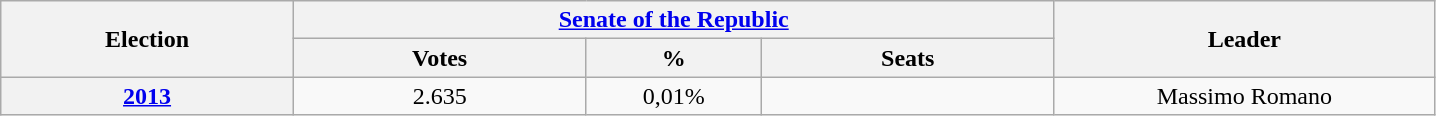<table class="wikitable" style="text-align:center; width=75%">
<tr>
<th width=10% rowspan="2">Election</th>
<th colspan="3"><a href='#'>Senate of the Republic</a></th>
<th width=13% rowspan="2">Leader</th>
</tr>
<tr>
<th width=10%>Votes</th>
<th width=6%>%</th>
<th width=10%>Seats</th>
</tr>
<tr>
<th><a href='#'>2013</a></th>
<td>2.635</td>
<td>0,01%</td>
<td></td>
<td>Massimo Romano</td>
</tr>
</table>
